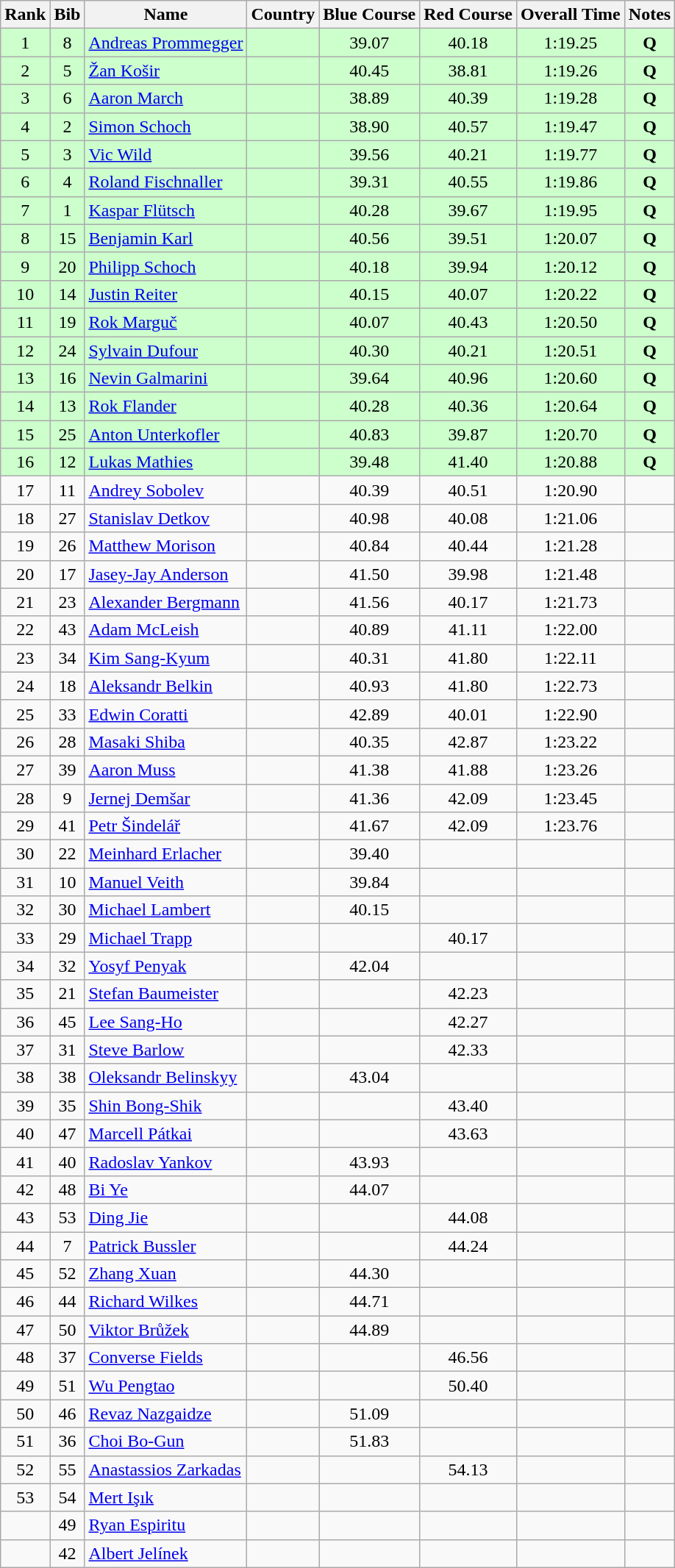<table class="wikitable sortable" style="text-align:center">
<tr>
<th>Rank</th>
<th>Bib</th>
<th>Name</th>
<th>Country</th>
<th>Blue Course</th>
<th>Red Course</th>
<th>Overall Time</th>
<th>Notes</th>
</tr>
<tr bgcolor="#ccffcc">
<td>1</td>
<td>8</td>
<td align=left><a href='#'>Andreas Prommegger</a></td>
<td align=left></td>
<td>39.07</td>
<td>40.18</td>
<td>1:19.25</td>
<td><strong>Q</strong></td>
</tr>
<tr bgcolor="#ccffcc">
<td>2</td>
<td>5</td>
<td align=left><a href='#'>Žan Košir</a></td>
<td align=left></td>
<td>40.45</td>
<td>38.81</td>
<td>1:19.26</td>
<td><strong>Q</strong></td>
</tr>
<tr bgcolor="#ccffcc">
<td>3</td>
<td>6</td>
<td align=left><a href='#'>Aaron March</a></td>
<td align=left></td>
<td>38.89</td>
<td>40.39</td>
<td>1:19.28</td>
<td><strong>Q</strong></td>
</tr>
<tr bgcolor="#ccffcc">
<td>4</td>
<td>2</td>
<td align=left><a href='#'>Simon Schoch</a></td>
<td align=left></td>
<td>38.90</td>
<td>40.57</td>
<td>1:19.47</td>
<td><strong>Q</strong></td>
</tr>
<tr bgcolor="#ccffcc">
<td>5</td>
<td>3</td>
<td align=left><a href='#'>Vic Wild</a></td>
<td align=left></td>
<td>39.56</td>
<td>40.21</td>
<td>1:19.77</td>
<td><strong>Q</strong></td>
</tr>
<tr bgcolor="#ccffcc">
<td>6</td>
<td>4</td>
<td align=left><a href='#'>Roland Fischnaller</a></td>
<td align=left></td>
<td>39.31</td>
<td>40.55</td>
<td>1:19.86</td>
<td><strong>Q</strong></td>
</tr>
<tr bgcolor="#ccffcc">
<td>7</td>
<td>1</td>
<td align=left><a href='#'>Kaspar Flütsch</a></td>
<td align=left></td>
<td>40.28</td>
<td>39.67</td>
<td>1:19.95</td>
<td><strong>Q</strong></td>
</tr>
<tr bgcolor="#ccffcc">
<td>8</td>
<td>15</td>
<td align=left><a href='#'>Benjamin Karl</a></td>
<td align=left></td>
<td>40.56</td>
<td>39.51</td>
<td>1:20.07</td>
<td><strong>Q</strong></td>
</tr>
<tr bgcolor="#ccffcc">
<td>9</td>
<td>20</td>
<td align=left><a href='#'>Philipp Schoch</a></td>
<td align=left></td>
<td>40.18</td>
<td>39.94</td>
<td>1:20.12</td>
<td><strong>Q</strong></td>
</tr>
<tr bgcolor="#ccffcc">
<td>10</td>
<td>14</td>
<td align=left><a href='#'>Justin Reiter</a></td>
<td align=left></td>
<td>40.15</td>
<td>40.07</td>
<td>1:20.22</td>
<td><strong>Q</strong></td>
</tr>
<tr bgcolor="#ccffcc">
<td>11</td>
<td>19</td>
<td align=left><a href='#'>Rok Marguč</a></td>
<td align=left></td>
<td>40.07</td>
<td>40.43</td>
<td>1:20.50</td>
<td><strong>Q</strong></td>
</tr>
<tr bgcolor="#ccffcc">
<td>12</td>
<td>24</td>
<td align=left><a href='#'>Sylvain Dufour</a></td>
<td align=left></td>
<td>40.30</td>
<td>40.21</td>
<td>1:20.51</td>
<td><strong>Q</strong></td>
</tr>
<tr bgcolor="#ccffcc">
<td>13</td>
<td>16</td>
<td align=left><a href='#'>Nevin Galmarini</a></td>
<td align=left></td>
<td>39.64</td>
<td>40.96</td>
<td>1:20.60</td>
<td><strong>Q</strong></td>
</tr>
<tr bgcolor="#ccffcc">
<td>14</td>
<td>13</td>
<td align=left><a href='#'>Rok Flander</a></td>
<td align=left></td>
<td>40.28</td>
<td>40.36</td>
<td>1:20.64</td>
<td><strong>Q</strong></td>
</tr>
<tr bgcolor="#ccffcc">
<td>15</td>
<td>25</td>
<td align=left><a href='#'>Anton Unterkofler</a></td>
<td align=left></td>
<td>40.83</td>
<td>39.87</td>
<td>1:20.70</td>
<td><strong>Q</strong></td>
</tr>
<tr bgcolor="#ccffcc">
<td>16</td>
<td>12</td>
<td align=left><a href='#'>Lukas Mathies</a></td>
<td align=left></td>
<td>39.48</td>
<td>41.40</td>
<td>1:20.88</td>
<td><strong>Q</strong></td>
</tr>
<tr>
<td>17</td>
<td>11</td>
<td align=left><a href='#'>Andrey Sobolev</a></td>
<td align=left></td>
<td>40.39</td>
<td>40.51</td>
<td>1:20.90</td>
<td></td>
</tr>
<tr>
<td>18</td>
<td>27</td>
<td align=left><a href='#'>Stanislav Detkov</a></td>
<td align=left></td>
<td>40.98</td>
<td>40.08</td>
<td>1:21.06</td>
<td></td>
</tr>
<tr>
<td>19</td>
<td>26</td>
<td align=left><a href='#'>Matthew Morison</a></td>
<td align=left></td>
<td>40.84</td>
<td>40.44</td>
<td>1:21.28</td>
<td></td>
</tr>
<tr>
<td>20</td>
<td>17</td>
<td align=left><a href='#'>Jasey-Jay Anderson</a></td>
<td align=left></td>
<td>41.50</td>
<td>39.98</td>
<td>1:21.48</td>
<td></td>
</tr>
<tr>
<td>21</td>
<td>23</td>
<td align=left><a href='#'>Alexander Bergmann</a></td>
<td align=left></td>
<td>41.56</td>
<td>40.17</td>
<td>1:21.73</td>
<td></td>
</tr>
<tr>
<td>22</td>
<td>43</td>
<td align=left><a href='#'>Adam McLeish</a></td>
<td align=left></td>
<td>40.89</td>
<td>41.11</td>
<td>1:22.00</td>
<td></td>
</tr>
<tr>
<td>23</td>
<td>34</td>
<td align=left><a href='#'>Kim Sang-Kyum</a></td>
<td align=left></td>
<td>40.31</td>
<td>41.80</td>
<td>1:22.11</td>
<td></td>
</tr>
<tr>
<td>24</td>
<td>18</td>
<td align=left><a href='#'>Aleksandr Belkin</a></td>
<td align=left></td>
<td>40.93</td>
<td>41.80</td>
<td>1:22.73</td>
<td></td>
</tr>
<tr>
<td>25</td>
<td>33</td>
<td align=left><a href='#'>Edwin Coratti</a></td>
<td align=left></td>
<td>42.89</td>
<td>40.01</td>
<td>1:22.90</td>
<td></td>
</tr>
<tr>
<td>26</td>
<td>28</td>
<td align=left><a href='#'>Masaki Shiba</a></td>
<td align=left></td>
<td>40.35</td>
<td>42.87</td>
<td>1:23.22</td>
<td></td>
</tr>
<tr>
<td>27</td>
<td>39</td>
<td align=left><a href='#'>Aaron Muss</a></td>
<td align=left></td>
<td>41.38</td>
<td>41.88</td>
<td>1:23.26</td>
<td></td>
</tr>
<tr>
<td>28</td>
<td>9</td>
<td align=left><a href='#'>Jernej Demšar</a></td>
<td align=left></td>
<td>41.36</td>
<td>42.09</td>
<td>1:23.45</td>
<td></td>
</tr>
<tr>
<td>29</td>
<td>41</td>
<td align=left><a href='#'>Petr Šindelář</a></td>
<td align=left></td>
<td>41.67</td>
<td>42.09</td>
<td>1:23.76</td>
<td></td>
</tr>
<tr>
<td>30</td>
<td>22</td>
<td align=left><a href='#'>Meinhard Erlacher</a></td>
<td align=left></td>
<td>39.40</td>
<td></td>
<td></td>
<td></td>
</tr>
<tr>
<td>31</td>
<td>10</td>
<td align=left><a href='#'>Manuel Veith</a></td>
<td align=left></td>
<td>39.84</td>
<td></td>
<td></td>
<td></td>
</tr>
<tr>
<td>32</td>
<td>30</td>
<td align=left><a href='#'>Michael Lambert</a></td>
<td align=left></td>
<td>40.15</td>
<td></td>
<td></td>
<td></td>
</tr>
<tr>
<td>33</td>
<td>29</td>
<td align=left><a href='#'>Michael Trapp</a></td>
<td align=left></td>
<td></td>
<td>40.17</td>
<td></td>
<td></td>
</tr>
<tr>
<td>34</td>
<td>32</td>
<td align=left><a href='#'>Yosyf Penyak</a></td>
<td align=left></td>
<td>42.04</td>
<td></td>
<td></td>
<td></td>
</tr>
<tr>
<td>35</td>
<td>21</td>
<td align=left><a href='#'>Stefan Baumeister</a></td>
<td align=left></td>
<td></td>
<td>42.23</td>
<td></td>
<td></td>
</tr>
<tr>
<td>36</td>
<td>45</td>
<td align=left><a href='#'>Lee Sang-Ho</a></td>
<td align=left></td>
<td></td>
<td>42.27</td>
<td></td>
<td></td>
</tr>
<tr>
<td>37</td>
<td>31</td>
<td align=left><a href='#'>Steve Barlow</a></td>
<td align=left></td>
<td></td>
<td>42.33</td>
<td></td>
<td></td>
</tr>
<tr>
<td>38</td>
<td>38</td>
<td align=left><a href='#'>Oleksandr Belinskyy</a></td>
<td align=left></td>
<td>43.04</td>
<td></td>
<td></td>
<td></td>
</tr>
<tr>
<td>39</td>
<td>35</td>
<td align=left><a href='#'>Shin Bong-Shik</a></td>
<td align=left></td>
<td></td>
<td>43.40</td>
<td></td>
<td></td>
</tr>
<tr>
<td>40</td>
<td>47</td>
<td align=left><a href='#'>Marcell Pátkai</a></td>
<td align=left></td>
<td></td>
<td>43.63</td>
<td></td>
<td></td>
</tr>
<tr>
<td>41</td>
<td>40</td>
<td align=left><a href='#'>Radoslav Yankov</a></td>
<td align=left></td>
<td>43.93</td>
<td></td>
<td></td>
<td></td>
</tr>
<tr>
<td>42</td>
<td>48</td>
<td align=left><a href='#'>Bi Ye</a></td>
<td align=left></td>
<td>44.07</td>
<td></td>
<td></td>
<td></td>
</tr>
<tr>
<td>43</td>
<td>53</td>
<td align=left><a href='#'>Ding Jie</a></td>
<td align=left></td>
<td></td>
<td>44.08</td>
<td></td>
<td></td>
</tr>
<tr>
<td>44</td>
<td>7</td>
<td align=left><a href='#'>Patrick Bussler</a></td>
<td align=left></td>
<td></td>
<td>44.24</td>
<td></td>
<td></td>
</tr>
<tr>
<td>45</td>
<td>52</td>
<td align=left><a href='#'>Zhang Xuan</a></td>
<td align=left></td>
<td>44.30</td>
<td></td>
<td></td>
<td></td>
</tr>
<tr>
<td>46</td>
<td>44</td>
<td align=left><a href='#'>Richard Wilkes</a></td>
<td align=left></td>
<td>44.71</td>
<td></td>
<td></td>
<td></td>
</tr>
<tr>
<td>47</td>
<td>50</td>
<td align=left><a href='#'>Viktor Brůžek</a></td>
<td align=left></td>
<td>44.89</td>
<td></td>
<td></td>
<td></td>
</tr>
<tr>
<td>48</td>
<td>37</td>
<td align=left><a href='#'>Converse Fields</a></td>
<td align=left></td>
<td></td>
<td>46.56</td>
<td></td>
<td></td>
</tr>
<tr>
<td>49</td>
<td>51</td>
<td align=left><a href='#'>Wu Pengtao</a></td>
<td align=left></td>
<td></td>
<td>50.40</td>
<td></td>
<td></td>
</tr>
<tr>
<td>50</td>
<td>46</td>
<td align=left><a href='#'>Revaz Nazgaidze</a></td>
<td align=left></td>
<td>51.09</td>
<td></td>
<td></td>
<td></td>
</tr>
<tr>
<td>51</td>
<td>36</td>
<td align=left><a href='#'>Choi Bo-Gun</a></td>
<td align=left></td>
<td>51.83</td>
<td></td>
<td></td>
<td></td>
</tr>
<tr>
<td>52</td>
<td>55</td>
<td align=left><a href='#'>Anastassios Zarkadas</a></td>
<td align=left></td>
<td></td>
<td>54.13</td>
<td></td>
<td></td>
</tr>
<tr>
<td>53</td>
<td>54</td>
<td align=left><a href='#'>Mert Işık</a></td>
<td align=left></td>
<td></td>
<td></td>
<td></td>
<td></td>
</tr>
<tr>
<td></td>
<td>49</td>
<td align=left><a href='#'>Ryan Espiritu</a></td>
<td align=left></td>
<td></td>
<td></td>
<td></td>
<td></td>
</tr>
<tr>
<td></td>
<td>42</td>
<td align=left><a href='#'>Albert Jelínek</a></td>
<td align=left></td>
<td></td>
<td></td>
<td></td>
<td></td>
</tr>
</table>
